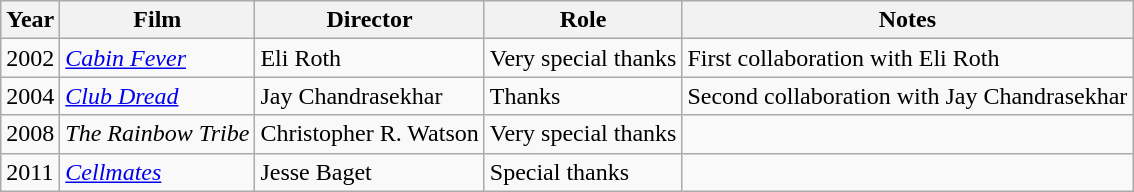<table class="wikitable">
<tr>
<th>Year</th>
<th>Film</th>
<th>Director</th>
<th>Role</th>
<th>Notes</th>
</tr>
<tr>
<td>2002</td>
<td><em><a href='#'>Cabin Fever</a></em></td>
<td>Eli Roth</td>
<td>Very special thanks</td>
<td>First collaboration with Eli Roth</td>
</tr>
<tr>
<td>2004</td>
<td><em><a href='#'>Club Dread</a></em></td>
<td>Jay Chandrasekhar</td>
<td>Thanks</td>
<td>Second collaboration with Jay Chandrasekhar</td>
</tr>
<tr>
<td>2008</td>
<td><em>The Rainbow Tribe</em></td>
<td>Christopher R. Watson</td>
<td>Very special thanks</td>
<td></td>
</tr>
<tr>
<td>2011</td>
<td><em><a href='#'>Cellmates</a></em></td>
<td>Jesse Baget</td>
<td>Special thanks</td>
<td></td>
</tr>
</table>
